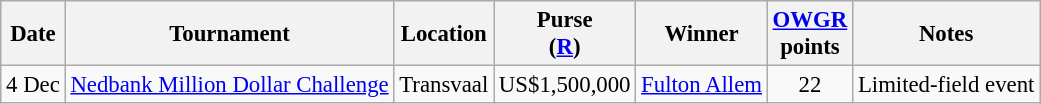<table class="wikitable" style="font-size:95%">
<tr>
<th>Date</th>
<th>Tournament</th>
<th>Location</th>
<th>Purse<br>(<a href='#'>R</a>)</th>
<th>Winner</th>
<th><a href='#'>OWGR</a><br>points</th>
<th>Notes</th>
</tr>
<tr>
<td>4 Dec</td>
<td><a href='#'>Nedbank Million Dollar Challenge</a></td>
<td>Transvaal</td>
<td align=right>US$1,500,000</td>
<td> <a href='#'>Fulton Allem</a></td>
<td align=center>22</td>
<td>Limited-field event</td>
</tr>
</table>
